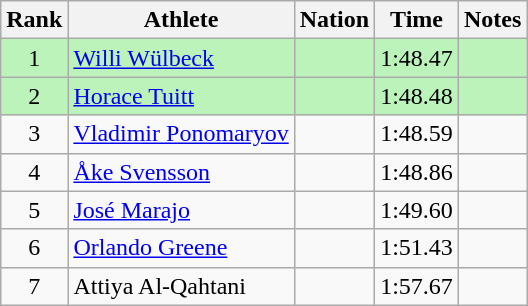<table class="wikitable sortable" style="text-align:center">
<tr>
<th>Rank</th>
<th>Athlete</th>
<th>Nation</th>
<th>Time</th>
<th>Notes</th>
</tr>
<tr style="background:#bbf3bb;">
<td>1</td>
<td align=left><a href='#'>Willi Wülbeck</a></td>
<td align=left></td>
<td>1:48.47</td>
<td></td>
</tr>
<tr style="background:#bbf3bb;">
<td>2</td>
<td align=left><a href='#'>Horace Tuitt</a></td>
<td align=left></td>
<td>1:48.48</td>
<td></td>
</tr>
<tr>
<td>3</td>
<td align=left><a href='#'>Vladimir Ponomaryov</a></td>
<td align=left></td>
<td>1:48.59</td>
<td></td>
</tr>
<tr>
<td>4</td>
<td align=left><a href='#'>Åke Svensson</a></td>
<td align=left></td>
<td>1:48.86</td>
<td></td>
</tr>
<tr>
<td>5</td>
<td align=left><a href='#'>José Marajo</a></td>
<td align=left></td>
<td>1:49.60</td>
<td></td>
</tr>
<tr>
<td>6</td>
<td align=left><a href='#'>Orlando Greene</a></td>
<td align=left></td>
<td>1:51.43</td>
<td></td>
</tr>
<tr>
<td>7</td>
<td align=left>Attiya Al-Qahtani</td>
<td align=left></td>
<td>1:57.67</td>
<td></td>
</tr>
</table>
